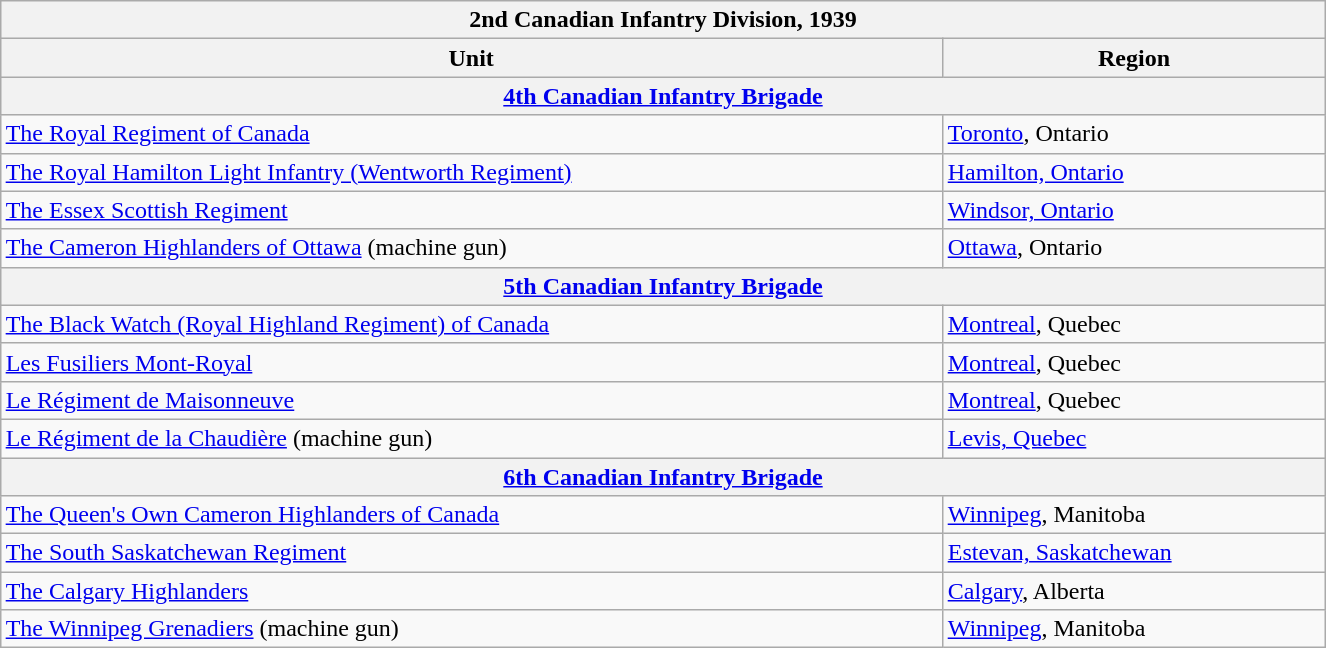<table class="wikitable" width="70%" style="margin: 1em auto 1em auto">
<tr>
<th colspan="2" bgcolor="#f9f9f9;"><strong>2nd Canadian Infantry Division, 1939</strong></th>
</tr>
<tr>
<th bgcolor="#f9f9f9;">Unit</th>
<th bgcolor="#f9f9f9;">Region</th>
</tr>
<tr>
<th colspan="2" bgcolor="#f9f9f9;"><a href='#'>4th Canadian Infantry Brigade</a></th>
</tr>
<tr>
<td><a href='#'>The Royal Regiment of Canada</a></td>
<td><a href='#'>Toronto</a>, Ontario</td>
</tr>
<tr>
<td><a href='#'>The Royal Hamilton Light Infantry (Wentworth Regiment)</a></td>
<td><a href='#'>Hamilton, Ontario</a></td>
</tr>
<tr>
<td><a href='#'>The Essex Scottish Regiment</a></td>
<td><a href='#'>Windsor, Ontario</a></td>
</tr>
<tr>
<td><a href='#'>The Cameron Highlanders of Ottawa</a> (machine gun)</td>
<td><a href='#'>Ottawa</a>, Ontario</td>
</tr>
<tr>
<th colspan="2" bgcolor="#f9f9f9;"><a href='#'>5th Canadian Infantry Brigade</a></th>
</tr>
<tr>
<td><a href='#'>The Black Watch (Royal Highland Regiment) of Canada</a></td>
<td><a href='#'>Montreal</a>, Quebec</td>
</tr>
<tr>
<td><a href='#'>Les Fusiliers Mont-Royal</a></td>
<td><a href='#'>Montreal</a>, Quebec</td>
</tr>
<tr>
<td><a href='#'>Le Régiment de Maisonneuve</a></td>
<td><a href='#'>Montreal</a>, Quebec</td>
</tr>
<tr>
<td><a href='#'>Le Régiment de la Chaudière</a> (machine gun)</td>
<td><a href='#'>Levis, Quebec</a></td>
</tr>
<tr>
<th colspan="2" bgcolor="#f9f9f9;"><a href='#'>6th Canadian Infantry Brigade</a></th>
</tr>
<tr>
<td><a href='#'>The Queen's Own Cameron Highlanders of Canada</a></td>
<td><a href='#'>Winnipeg</a>, Manitoba</td>
</tr>
<tr>
<td><a href='#'>The South Saskatchewan Regiment</a></td>
<td><a href='#'>Estevan, Saskatchewan</a></td>
</tr>
<tr>
<td><a href='#'>The Calgary Highlanders</a></td>
<td><a href='#'>Calgary</a>, Alberta</td>
</tr>
<tr>
<td><a href='#'>The Winnipeg Grenadiers</a> (machine gun)</td>
<td><a href='#'>Winnipeg</a>, Manitoba</td>
</tr>
</table>
